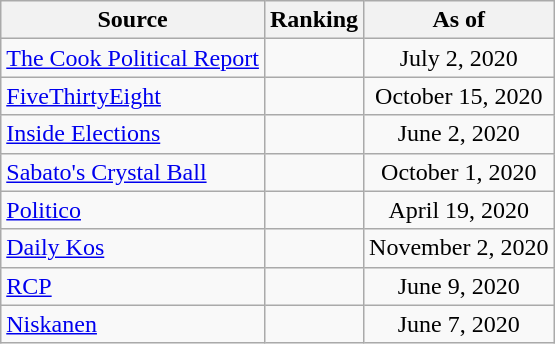<table class="wikitable" style="text-align:center">
<tr>
<th>Source</th>
<th>Ranking</th>
<th>As of</th>
</tr>
<tr>
<td align=left><a href='#'>The Cook Political Report</a></td>
<td></td>
<td>July 2, 2020</td>
</tr>
<tr>
<td align=left><a href='#'>FiveThirtyEight</a></td>
<td></td>
<td>October 15, 2020</td>
</tr>
<tr>
<td align=left><a href='#'>Inside Elections</a></td>
<td></td>
<td>June 2, 2020</td>
</tr>
<tr>
<td align=left><a href='#'>Sabato's Crystal Ball</a></td>
<td></td>
<td>October 1, 2020</td>
</tr>
<tr>
<td align="left"><a href='#'>Politico</a></td>
<td></td>
<td>April 19, 2020</td>
</tr>
<tr>
<td align="left"><a href='#'>Daily Kos</a></td>
<td></td>
<td>November 2, 2020</td>
</tr>
<tr>
<td align="left"><a href='#'>RCP</a></td>
<td></td>
<td>June 9, 2020</td>
</tr>
<tr>
<td align="left"><a href='#'>Niskanen</a></td>
<td></td>
<td>June 7, 2020</td>
</tr>
</table>
